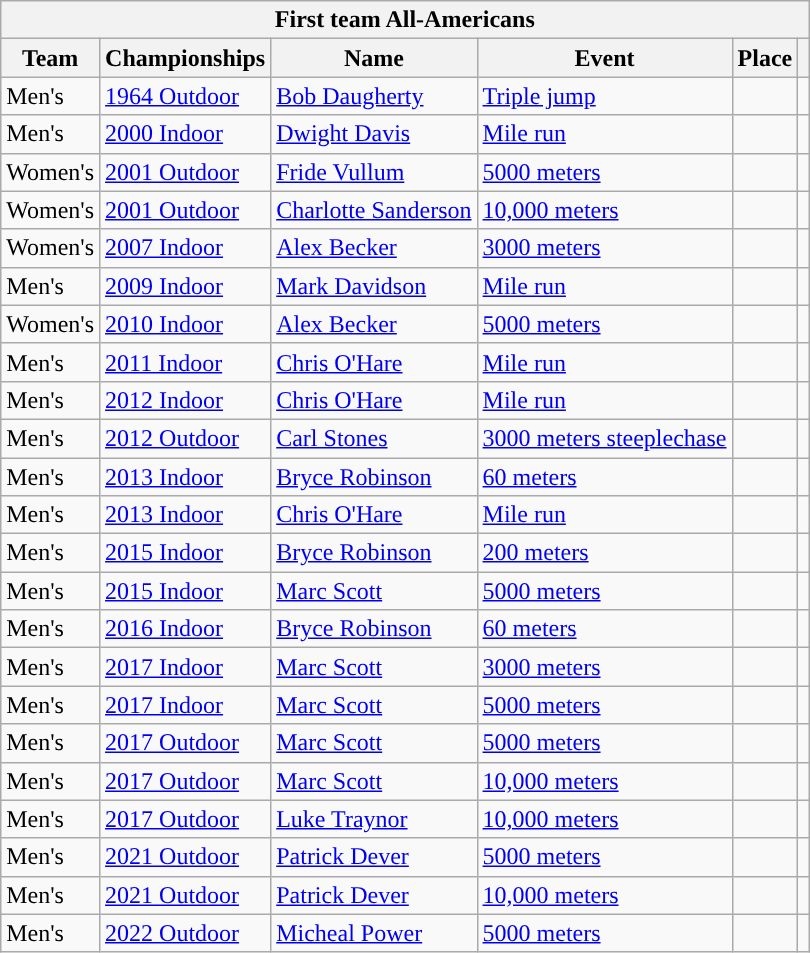<table class="wikitable sortable">
<tr>
<th colspan="6">First team All-Americans</th>
</tr>
<tr>
<th scope="col">Team</th>
<th scope="col">Championships</th>
<th scope="col">Name</th>
<th scope="col">Event</th>
<th scope="col">Place</th>
<th scope="col"></th>
</tr>
<tr>
<td>Men's</td>
<td><a href='#'>1964 Outdoor</a></td>
<td><a href='#'>Bob Daugherty</a></td>
<td><a href='#'>Triple jump</a></td>
<td></td>
<td></td>
</tr>
<tr>
<td>Men's</td>
<td><a href='#'>2000 Indoor</a></td>
<td><a href='#'>Dwight Davis</a></td>
<td><a href='#'>Mile run</a></td>
<td></td>
<td></td>
</tr>
<tr>
<td>Women's</td>
<td><a href='#'>2001 Outdoor</a></td>
<td><a href='#'>Fride Vullum</a></td>
<td><a href='#'>5000 meters</a></td>
<td></td>
<td></td>
</tr>
<tr>
<td>Women's</td>
<td><a href='#'>2001 Outdoor</a></td>
<td><a href='#'>Charlotte Sanderson</a></td>
<td><a href='#'>10,000 meters</a></td>
<td></td>
<td></td>
</tr>
<tr>
<td>Women's</td>
<td><a href='#'>2007 Indoor</a></td>
<td><a href='#'>Alex Becker</a></td>
<td><a href='#'>3000 meters</a></td>
<td></td>
<td></td>
</tr>
<tr>
<td>Men's</td>
<td><a href='#'>2009 Indoor</a></td>
<td><a href='#'>Mark Davidson</a></td>
<td><a href='#'>Mile run</a></td>
<td></td>
<td></td>
</tr>
<tr>
<td>Women's</td>
<td><a href='#'>2010 Indoor</a></td>
<td><a href='#'>Alex Becker</a></td>
<td><a href='#'>5000 meters</a></td>
<td></td>
<td></td>
</tr>
<tr>
<td>Men's</td>
<td><a href='#'>2011 Indoor</a></td>
<td><a href='#'>Chris O'Hare</a></td>
<td><a href='#'>Mile run</a></td>
<td></td>
<td></td>
</tr>
<tr>
<td>Men's</td>
<td><a href='#'>2012 Indoor</a></td>
<td><a href='#'>Chris O'Hare</a></td>
<td><a href='#'>Mile run</a></td>
<td></td>
<td></td>
</tr>
<tr>
<td>Men's</td>
<td><a href='#'>2012 Outdoor</a></td>
<td><a href='#'>Carl Stones</a></td>
<td><a href='#'>3000 meters steeplechase</a></td>
<td></td>
<td></td>
</tr>
<tr>
<td>Men's</td>
<td><a href='#'>2013 Indoor</a></td>
<td><a href='#'>Bryce Robinson</a></td>
<td><a href='#'>60 meters</a></td>
<td></td>
<td></td>
</tr>
<tr>
<td>Men's</td>
<td><a href='#'>2013 Indoor</a></td>
<td><a href='#'>Chris O'Hare</a></td>
<td><a href='#'>Mile run</a></td>
<td></td>
<td></td>
</tr>
<tr>
<td>Men's</td>
<td><a href='#'>2015 Indoor</a></td>
<td><a href='#'>Bryce Robinson</a></td>
<td><a href='#'>200 meters</a></td>
<td></td>
<td></td>
</tr>
<tr>
<td>Men's</td>
<td><a href='#'>2015 Indoor</a></td>
<td><a href='#'>Marc Scott</a></td>
<td><a href='#'>5000 meters</a></td>
<td></td>
<td></td>
</tr>
<tr>
<td>Men's</td>
<td><a href='#'>2016 Indoor</a></td>
<td><a href='#'>Bryce Robinson</a></td>
<td><a href='#'>60 meters</a></td>
<td></td>
<td></td>
</tr>
<tr>
<td>Men's</td>
<td><a href='#'>2017 Indoor</a></td>
<td><a href='#'>Marc Scott</a></td>
<td><a href='#'>3000 meters</a></td>
<td></td>
<td></td>
</tr>
<tr>
<td>Men's</td>
<td><a href='#'>2017 Indoor</a></td>
<td><a href='#'>Marc Scott</a></td>
<td><a href='#'>5000 meters</a></td>
<td></td>
<td></td>
</tr>
<tr>
<td>Men's</td>
<td><a href='#'>2017 Outdoor</a></td>
<td><a href='#'>Marc Scott</a></td>
<td><a href='#'>5000 meters</a></td>
<td></td>
<td></td>
</tr>
<tr>
<td>Men's</td>
<td><a href='#'>2017 Outdoor</a></td>
<td><a href='#'>Marc Scott</a></td>
<td><a href='#'>10,000 meters</a></td>
<td></td>
<td></td>
</tr>
<tr>
<td>Men's</td>
<td><a href='#'>2017 Outdoor</a></td>
<td><a href='#'>Luke Traynor</a></td>
<td><a href='#'>10,000 meters</a></td>
<td></td>
<td></td>
</tr>
<tr>
<td>Men's</td>
<td><a href='#'>2021 Outdoor</a></td>
<td><a href='#'>Patrick Dever</a></td>
<td><a href='#'>5000 meters</a></td>
<td></td>
<td></td>
</tr>
<tr>
<td>Men's</td>
<td><a href='#'>2021 Outdoor</a></td>
<td><a href='#'>Patrick Dever</a></td>
<td><a href='#'>10,000 meters</a></td>
<td></td>
<td></td>
</tr>
<tr>
<td>Men's</td>
<td><a href='#'>2022 Outdoor</a></td>
<td><a href='#'>Micheal Power</a></td>
<td><a href='#'>5000 meters</a></td>
<td></td>
<td></td>
</tr>
</table>
